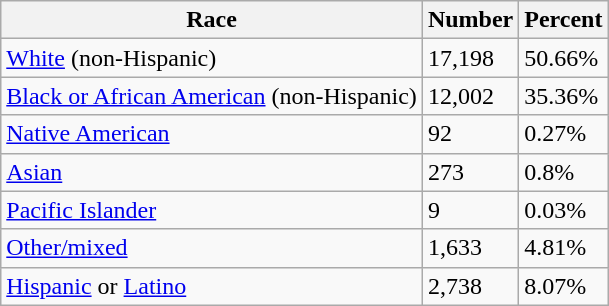<table class="wikitable">
<tr>
<th>Race</th>
<th>Number</th>
<th>Percent</th>
</tr>
<tr>
<td><a href='#'>White</a> (non-Hispanic)</td>
<td>17,198</td>
<td>50.66%</td>
</tr>
<tr>
<td><a href='#'>Black or African American</a> (non-Hispanic)</td>
<td>12,002</td>
<td>35.36%</td>
</tr>
<tr>
<td><a href='#'>Native American</a></td>
<td>92</td>
<td>0.27%</td>
</tr>
<tr>
<td><a href='#'>Asian</a></td>
<td>273</td>
<td>0.8%</td>
</tr>
<tr>
<td><a href='#'>Pacific Islander</a></td>
<td>9</td>
<td>0.03%</td>
</tr>
<tr>
<td><a href='#'>Other/mixed</a></td>
<td>1,633</td>
<td>4.81%</td>
</tr>
<tr>
<td><a href='#'>Hispanic</a> or <a href='#'>Latino</a></td>
<td>2,738</td>
<td>8.07%</td>
</tr>
</table>
